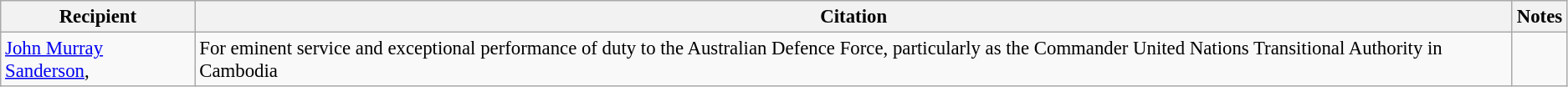<table class="wikitable" style="font-size:95%;">
<tr>
<th>Recipient</th>
<th>Citation</th>
<th>Notes</th>
</tr>
<tr>
<td> <a href='#'>John Murray Sanderson</a>, </td>
<td>For eminent service and exceptional performance of duty to the Australian Defence Force, particularly as the Commander United Nations Transitional Authority in Cambodia</td>
<td rowspan=1></td>
</tr>
</table>
